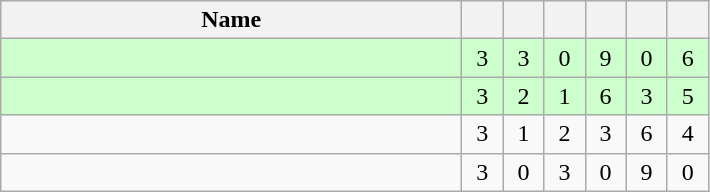<table class=wikitable style="text-align:center">
<tr>
<th width=300>Name</th>
<th width=20></th>
<th width=20></th>
<th width=20></th>
<th width=20></th>
<th width=20></th>
<th width=20></th>
</tr>
<tr style="background-color:#ccffcc;">
<td style="text-align:left;"></td>
<td>3</td>
<td>3</td>
<td>0</td>
<td>9</td>
<td>0</td>
<td>6</td>
</tr>
<tr style="background-color:#ccffcc;">
<td style="text-align:left;"></td>
<td>3</td>
<td>2</td>
<td>1</td>
<td>6</td>
<td>3</td>
<td>5</td>
</tr>
<tr>
<td style="text-align:left;"></td>
<td>3</td>
<td>1</td>
<td>2</td>
<td>3</td>
<td>6</td>
<td>4</td>
</tr>
<tr>
<td style="text-align:left;"></td>
<td>3</td>
<td>0</td>
<td>3</td>
<td>0</td>
<td>9</td>
<td>0</td>
</tr>
</table>
